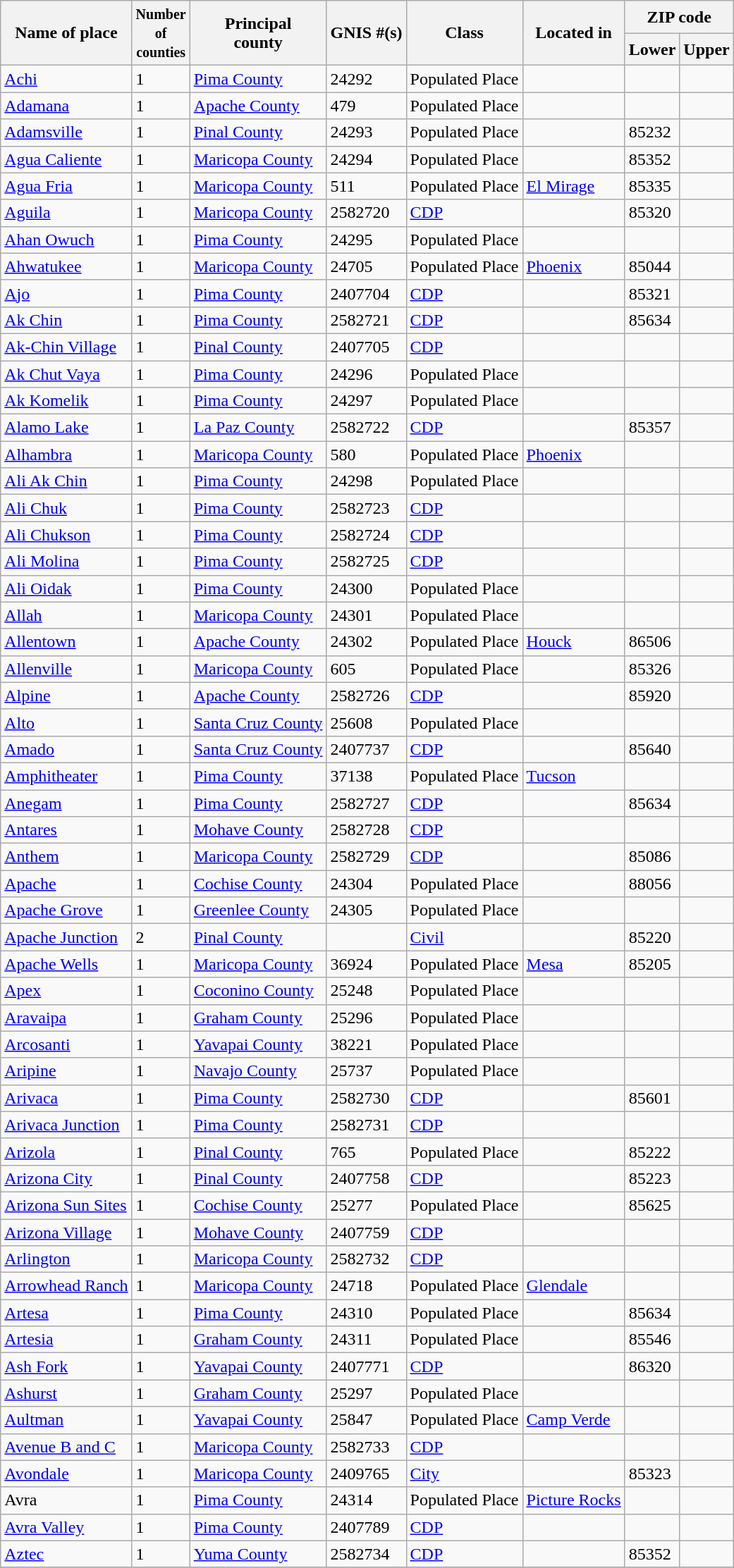<table class="wikitable sortable">
<tr>
<th rowspan=2>Name of place</th>
<th rowspan=2><small>Number <br>of<br>counties</small></th>
<th rowspan=2>Principal <br> county</th>
<th rowspan=2>GNIS #(s)</th>
<th rowspan=2>Class</th>
<th rowspan=2>Located in</th>
<th colspan=2>ZIP code</th>
</tr>
<tr>
<th>Lower</th>
<th>Upper</th>
</tr>
<tr>
<td><a href='#'>Achi</a></td>
<td>1</td>
<td><a href='#'>Pima County</a></td>
<td>24292</td>
<td>Populated Place</td>
<td></td>
<td></td>
<td></td>
</tr>
<tr>
<td><a href='#'>Adamana</a></td>
<td>1</td>
<td><a href='#'>Apache County</a></td>
<td>479</td>
<td>Populated Place</td>
<td></td>
<td></td>
<td></td>
</tr>
<tr>
<td><a href='#'>Adamsville</a></td>
<td>1</td>
<td><a href='#'>Pinal County</a></td>
<td>24293</td>
<td>Populated Place</td>
<td></td>
<td>85232</td>
<td></td>
</tr>
<tr>
<td><a href='#'>Agua Caliente</a></td>
<td>1</td>
<td><a href='#'>Maricopa County</a></td>
<td>24294</td>
<td>Populated Place</td>
<td></td>
<td>85352</td>
<td></td>
</tr>
<tr>
<td><a href='#'>Agua Fria</a></td>
<td>1</td>
<td><a href='#'>Maricopa County</a></td>
<td>511</td>
<td>Populated Place</td>
<td><a href='#'>El Mirage</a></td>
<td>85335</td>
<td></td>
</tr>
<tr>
<td><a href='#'>Aguila</a></td>
<td>1</td>
<td><a href='#'>Maricopa County</a></td>
<td>2582720</td>
<td><a href='#'>CDP</a></td>
<td></td>
<td>85320</td>
<td></td>
</tr>
<tr>
<td><a href='#'>Ahan Owuch</a></td>
<td>1</td>
<td><a href='#'>Pima County</a></td>
<td>24295</td>
<td>Populated Place</td>
<td></td>
<td></td>
<td></td>
</tr>
<tr>
<td><a href='#'>Ahwatukee</a></td>
<td>1</td>
<td><a href='#'>Maricopa County</a></td>
<td>24705</td>
<td>Populated Place</td>
<td><a href='#'>Phoenix</a></td>
<td>85044</td>
<td></td>
</tr>
<tr>
<td><a href='#'>Ajo</a></td>
<td>1</td>
<td><a href='#'>Pima County</a></td>
<td>2407704</td>
<td><a href='#'>CDP</a></td>
<td></td>
<td>85321</td>
<td></td>
</tr>
<tr>
<td><a href='#'>Ak Chin</a></td>
<td>1</td>
<td><a href='#'>Pima County</a></td>
<td>2582721</td>
<td><a href='#'>CDP</a></td>
<td></td>
<td>85634</td>
<td></td>
</tr>
<tr>
<td><a href='#'>Ak-Chin Village</a></td>
<td>1</td>
<td><a href='#'>Pinal County</a></td>
<td>2407705</td>
<td><a href='#'>CDP</a></td>
<td></td>
<td></td>
<td></td>
</tr>
<tr>
<td><a href='#'>Ak Chut Vaya</a></td>
<td>1</td>
<td><a href='#'>Pima County</a></td>
<td>24296</td>
<td>Populated Place</td>
<td></td>
<td></td>
<td></td>
</tr>
<tr>
<td><a href='#'>Ak Komelik</a></td>
<td>1</td>
<td><a href='#'>Pima County</a></td>
<td>24297</td>
<td>Populated Place</td>
<td></td>
<td></td>
<td></td>
</tr>
<tr>
<td><a href='#'>Alamo Lake</a></td>
<td>1</td>
<td><a href='#'>La Paz County</a></td>
<td>2582722</td>
<td><a href='#'>CDP</a></td>
<td></td>
<td>85357</td>
<td></td>
</tr>
<tr>
<td><a href='#'>Alhambra</a></td>
<td>1</td>
<td><a href='#'>Maricopa County</a></td>
<td>580</td>
<td>Populated Place</td>
<td><a href='#'>Phoenix</a></td>
<td></td>
<td></td>
</tr>
<tr>
<td><a href='#'>Ali Ak Chin</a></td>
<td>1</td>
<td><a href='#'>Pima County</a></td>
<td>24298</td>
<td>Populated Place</td>
<td></td>
<td></td>
<td></td>
</tr>
<tr>
<td><a href='#'>Ali Chuk</a></td>
<td>1</td>
<td><a href='#'>Pima County</a></td>
<td>2582723</td>
<td><a href='#'>CDP</a></td>
<td></td>
<td></td>
<td></td>
</tr>
<tr>
<td><a href='#'>Ali Chukson</a></td>
<td>1</td>
<td><a href='#'>Pima County</a></td>
<td>2582724</td>
<td><a href='#'>CDP</a></td>
<td></td>
<td></td>
<td></td>
</tr>
<tr>
<td><a href='#'>Ali Molina</a></td>
<td>1</td>
<td><a href='#'>Pima County</a></td>
<td>2582725</td>
<td><a href='#'>CDP</a></td>
<td></td>
<td></td>
<td></td>
</tr>
<tr>
<td><a href='#'>Ali Oidak</a></td>
<td>1</td>
<td><a href='#'>Pima County</a></td>
<td>24300</td>
<td>Populated Place</td>
<td></td>
<td></td>
<td></td>
</tr>
<tr>
<td><a href='#'>Allah</a></td>
<td>1</td>
<td><a href='#'>Maricopa County</a></td>
<td>24301</td>
<td>Populated Place</td>
<td></td>
<td></td>
<td></td>
</tr>
<tr>
<td><a href='#'>Allentown</a></td>
<td>1</td>
<td><a href='#'>Apache County</a></td>
<td>24302</td>
<td>Populated Place</td>
<td><a href='#'>Houck</a></td>
<td>86506</td>
<td></td>
</tr>
<tr>
<td><a href='#'>Allenville</a></td>
<td>1</td>
<td><a href='#'>Maricopa County</a></td>
<td>605</td>
<td>Populated Place</td>
<td></td>
<td>85326</td>
<td></td>
</tr>
<tr>
<td><a href='#'>Alpine</a></td>
<td>1</td>
<td><a href='#'>Apache County</a></td>
<td>2582726</td>
<td><a href='#'>CDP</a></td>
<td></td>
<td>85920</td>
<td></td>
</tr>
<tr>
<td><a href='#'>Alto</a></td>
<td>1</td>
<td><a href='#'>Santa Cruz County</a></td>
<td>25608</td>
<td>Populated Place</td>
<td></td>
<td></td>
<td></td>
</tr>
<tr>
<td><a href='#'>Amado</a></td>
<td>1</td>
<td><a href='#'>Santa Cruz County</a></td>
<td>2407737</td>
<td><a href='#'>CDP</a></td>
<td></td>
<td>85640</td>
<td></td>
</tr>
<tr>
<td><a href='#'>Amphitheater</a></td>
<td>1</td>
<td><a href='#'>Pima County</a></td>
<td>37138</td>
<td>Populated Place</td>
<td><a href='#'>Tucson</a></td>
<td></td>
<td></td>
</tr>
<tr>
<td><a href='#'>Anegam</a></td>
<td>1</td>
<td><a href='#'>Pima County</a></td>
<td>2582727</td>
<td><a href='#'>CDP</a></td>
<td></td>
<td>85634</td>
<td></td>
</tr>
<tr>
<td><a href='#'>Antares</a></td>
<td>1</td>
<td><a href='#'>Mohave County</a></td>
<td>2582728</td>
<td><a href='#'>CDP</a></td>
<td></td>
<td></td>
<td></td>
</tr>
<tr>
<td><a href='#'>Anthem</a></td>
<td>1</td>
<td><a href='#'>Maricopa County</a></td>
<td>2582729</td>
<td><a href='#'>CDP</a></td>
<td></td>
<td>85086</td>
<td></td>
</tr>
<tr>
<td><a href='#'>Apache</a></td>
<td>1</td>
<td><a href='#'>Cochise County</a></td>
<td>24304</td>
<td>Populated Place</td>
<td></td>
<td>88056</td>
<td></td>
</tr>
<tr>
<td><a href='#'>Apache Grove</a></td>
<td>1</td>
<td><a href='#'>Greenlee County</a></td>
<td>24305</td>
<td>Populated Place</td>
<td></td>
<td></td>
<td></td>
</tr>
<tr>
<td><a href='#'>Apache Junction</a></td>
<td>2</td>
<td><a href='#'>Pinal County</a></td>
<td></td>
<td><a href='#'>Civil</a></td>
<td></td>
<td>85220</td>
<td></td>
</tr>
<tr>
<td><a href='#'>Apache Wells</a></td>
<td>1</td>
<td><a href='#'>Maricopa County</a></td>
<td>36924</td>
<td>Populated Place</td>
<td><a href='#'>Mesa</a></td>
<td>85205</td>
<td></td>
</tr>
<tr>
<td><a href='#'>Apex</a></td>
<td>1</td>
<td><a href='#'>Coconino County</a></td>
<td>25248</td>
<td>Populated Place</td>
<td></td>
<td></td>
<td></td>
</tr>
<tr>
<td><a href='#'>Aravaipa</a></td>
<td>1</td>
<td><a href='#'>Graham County</a></td>
<td>25296</td>
<td>Populated Place</td>
<td></td>
<td></td>
<td></td>
</tr>
<tr>
<td><a href='#'>Arcosanti</a></td>
<td>1</td>
<td><a href='#'>Yavapai County</a></td>
<td>38221</td>
<td>Populated Place</td>
<td></td>
<td></td>
<td></td>
</tr>
<tr>
<td><a href='#'>Aripine</a></td>
<td>1</td>
<td><a href='#'>Navajo County</a></td>
<td>25737</td>
<td>Populated Place</td>
<td></td>
<td></td>
<td></td>
</tr>
<tr>
<td><a href='#'>Arivaca</a></td>
<td>1</td>
<td><a href='#'>Pima County</a></td>
<td>2582730</td>
<td><a href='#'>CDP</a></td>
<td></td>
<td>85601</td>
<td></td>
</tr>
<tr>
<td><a href='#'>Arivaca Junction</a></td>
<td>1</td>
<td><a href='#'>Pima County</a></td>
<td>2582731</td>
<td><a href='#'>CDP</a></td>
<td></td>
<td></td>
<td></td>
</tr>
<tr>
<td><a href='#'>Arizola</a></td>
<td>1</td>
<td><a href='#'>Pinal County</a></td>
<td>765</td>
<td>Populated Place</td>
<td></td>
<td>85222</td>
<td></td>
</tr>
<tr>
<td><a href='#'>Arizona City</a></td>
<td>1</td>
<td><a href='#'>Pinal County</a></td>
<td>2407758</td>
<td><a href='#'>CDP</a></td>
<td></td>
<td>85223</td>
<td></td>
</tr>
<tr>
<td><a href='#'>Arizona Sun Sites</a></td>
<td>1</td>
<td><a href='#'>Cochise County</a></td>
<td>25277</td>
<td>Populated Place</td>
<td></td>
<td>85625</td>
<td></td>
</tr>
<tr>
<td><a href='#'>Arizona Village</a></td>
<td>1</td>
<td><a href='#'>Mohave County</a></td>
<td>2407759</td>
<td><a href='#'>CDP</a></td>
<td></td>
<td></td>
<td></td>
</tr>
<tr>
<td><a href='#'>Arlington</a></td>
<td>1</td>
<td><a href='#'>Maricopa County</a></td>
<td>2582732</td>
<td><a href='#'>CDP</a></td>
<td></td>
<td></td>
<td></td>
</tr>
<tr>
<td><a href='#'>Arrowhead Ranch</a></td>
<td>1</td>
<td><a href='#'>Maricopa County</a></td>
<td>24718</td>
<td>Populated Place</td>
<td><a href='#'>Glendale</a></td>
<td></td>
<td></td>
</tr>
<tr>
<td><a href='#'>Artesa</a></td>
<td>1</td>
<td><a href='#'>Pima County</a></td>
<td>24310</td>
<td>Populated Place</td>
<td></td>
<td>85634</td>
<td></td>
</tr>
<tr>
<td><a href='#'>Artesia</a></td>
<td>1</td>
<td><a href='#'>Graham County</a></td>
<td>24311</td>
<td>Populated Place</td>
<td></td>
<td>85546</td>
<td></td>
</tr>
<tr>
<td><a href='#'>Ash Fork</a></td>
<td>1</td>
<td><a href='#'>Yavapai County</a></td>
<td>2407771</td>
<td><a href='#'>CDP</a></td>
<td></td>
<td>86320</td>
<td></td>
</tr>
<tr>
<td><a href='#'>Ashurst</a></td>
<td>1</td>
<td><a href='#'>Graham County</a></td>
<td>25297</td>
<td>Populated Place</td>
<td></td>
<td></td>
<td></td>
</tr>
<tr>
<td><a href='#'>Aultman</a></td>
<td>1</td>
<td><a href='#'>Yavapai County</a></td>
<td>25847</td>
<td>Populated Place</td>
<td><a href='#'>Camp Verde</a></td>
<td></td>
<td></td>
</tr>
<tr>
<td><a href='#'>Avenue B and C</a></td>
<td>1</td>
<td><a href='#'>Maricopa County</a></td>
<td>2582733</td>
<td><a href='#'>CDP</a></td>
<td></td>
<td></td>
<td></td>
</tr>
<tr>
<td><a href='#'>Avondale</a></td>
<td>1</td>
<td><a href='#'>Maricopa County</a></td>
<td>2409765</td>
<td><a href='#'>City</a></td>
<td></td>
<td>85323</td>
<td></td>
</tr>
<tr>
<td>Avra</td>
<td>1</td>
<td><a href='#'>Pima County</a></td>
<td>24314</td>
<td>Populated Place</td>
<td><a href='#'>Picture Rocks</a></td>
<td></td>
<td></td>
</tr>
<tr>
<td><a href='#'>Avra Valley</a></td>
<td>1</td>
<td><a href='#'>Pima County</a></td>
<td>2407789</td>
<td><a href='#'>CDP</a></td>
<td></td>
<td></td>
<td></td>
</tr>
<tr>
<td><a href='#'>Aztec</a></td>
<td>1</td>
<td><a href='#'>Yuma County</a></td>
<td>2582734</td>
<td><a href='#'>CDP</a></td>
<td></td>
<td>85352</td>
<td></td>
</tr>
<tr>
</tr>
</table>
